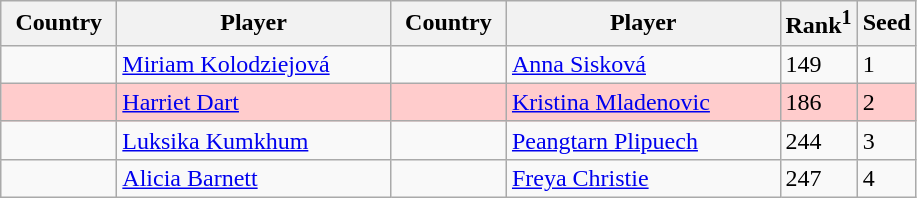<table class="sortable wikitable">
<tr>
<th width="70">Country</th>
<th width="175">Player</th>
<th width="70">Country</th>
<th width="175">Player</th>
<th>Rank<sup>1</sup></th>
<th>Seed</th>
</tr>
<tr>
<td></td>
<td><a href='#'>Miriam Kolodziejová</a></td>
<td></td>
<td><a href='#'>Anna Sisková</a></td>
<td>149</td>
<td>1</td>
</tr>
<tr bgcolor=#fcc>
<td></td>
<td><a href='#'>Harriet Dart</a></td>
<td></td>
<td><a href='#'>Kristina Mladenovic</a></td>
<td>186</td>
<td>2</td>
</tr>
<tr>
<td></td>
<td><a href='#'>Luksika Kumkhum</a></td>
<td></td>
<td><a href='#'>Peangtarn Plipuech</a></td>
<td>244</td>
<td>3</td>
</tr>
<tr>
<td></td>
<td><a href='#'>Alicia Barnett</a></td>
<td></td>
<td><a href='#'>Freya Christie</a></td>
<td>247</td>
<td>4</td>
</tr>
</table>
